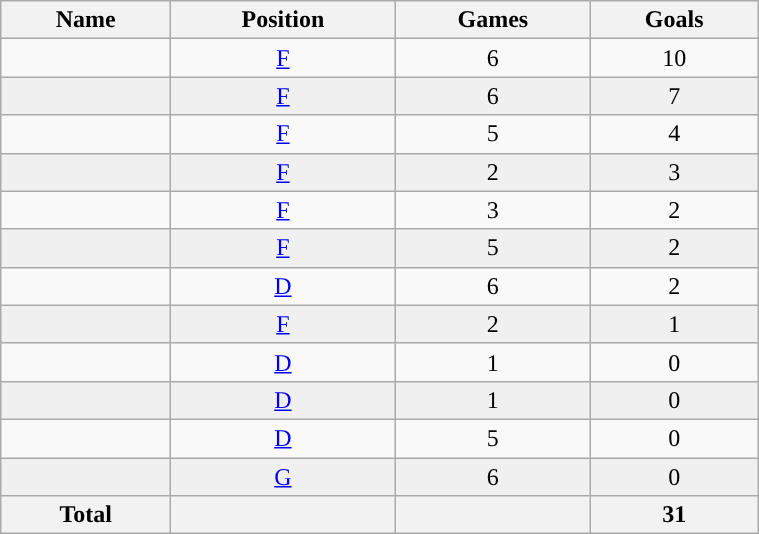<table class="wikitable sortable" width ="40%">
<tr align="center">
<th><strong>Name</strong></th>
<th><strong>Position</strong></th>
<th><strong>Games</strong></th>
<th><strong>Goals</strong></th>
</tr>
<tr align="center" bgcolor="">
<td></td>
<td><a href='#'>F</a></td>
<td>6</td>
<td>10</td>
</tr>
<tr align="center" bgcolor="f0f0f0">
<td></td>
<td><a href='#'>F</a></td>
<td>6</td>
<td>7</td>
</tr>
<tr align="center" bgcolor="">
<td></td>
<td><a href='#'>F</a></td>
<td>5</td>
<td>4</td>
</tr>
<tr align="center" bgcolor="f0f0f0">
<td></td>
<td><a href='#'>F</a></td>
<td>2</td>
<td>3</td>
</tr>
<tr align="center" bgcolor="">
<td></td>
<td><a href='#'>F</a></td>
<td>3</td>
<td>2</td>
</tr>
<tr align="center" bgcolor="f0f0f0">
<td></td>
<td><a href='#'>F</a></td>
<td>5</td>
<td>2</td>
</tr>
<tr align="center" bgcolor="">
<td></td>
<td><a href='#'>D</a></td>
<td>6</td>
<td>2</td>
</tr>
<tr align="center" bgcolor="f0f0f0">
<td></td>
<td><a href='#'>F</a></td>
<td>2</td>
<td>1</td>
</tr>
<tr align="center" bgcolor="">
<td></td>
<td><a href='#'>D</a></td>
<td>1</td>
<td>0</td>
</tr>
<tr align="center" bgcolor="f0f0f0">
<td></td>
<td><a href='#'>D</a></td>
<td>1</td>
<td>0</td>
</tr>
<tr align="center" bgcolor="">
<td></td>
<td><a href='#'>D</a></td>
<td>5</td>
<td>0</td>
</tr>
<tr align="center" bgcolor="f0f0f0">
<td></td>
<td><a href='#'>G</a></td>
<td>6</td>
<td>0</td>
</tr>
<tr>
<th>Total</th>
<th></th>
<th></th>
<th>31</th>
</tr>
</table>
